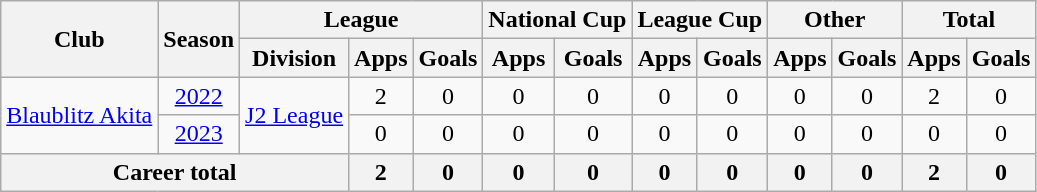<table class="wikitable" style="text-align: center">
<tr>
<th rowspan="2">Club</th>
<th rowspan="2">Season</th>
<th colspan="3">League</th>
<th colspan="2">National Cup</th>
<th colspan="2">League Cup</th>
<th colspan="2">Other</th>
<th colspan="2">Total</th>
</tr>
<tr>
<th>Division</th>
<th>Apps</th>
<th>Goals</th>
<th>Apps</th>
<th>Goals</th>
<th>Apps</th>
<th>Goals</th>
<th>Apps</th>
<th>Goals</th>
<th>Apps</th>
<th>Goals</th>
</tr>
<tr>
<td rowspan="2"><a href='#'>Blaublitz Akita</a></td>
<td><a href='#'>2022</a></td>
<td rowspan="2"><a href='#'>J2 League</a></td>
<td>2</td>
<td>0</td>
<td>0</td>
<td>0</td>
<td>0</td>
<td>0</td>
<td>0</td>
<td>0</td>
<td>2</td>
<td>0</td>
</tr>
<tr>
<td><a href='#'>2023</a></td>
<td>0</td>
<td>0</td>
<td>0</td>
<td>0</td>
<td>0</td>
<td>0</td>
<td>0</td>
<td>0</td>
<td>0</td>
<td>0</td>
</tr>
<tr>
<th colspan=3>Career total</th>
<th>2</th>
<th>0</th>
<th>0</th>
<th>0</th>
<th>0</th>
<th>0</th>
<th>0</th>
<th>0</th>
<th>2</th>
<th>0</th>
</tr>
</table>
